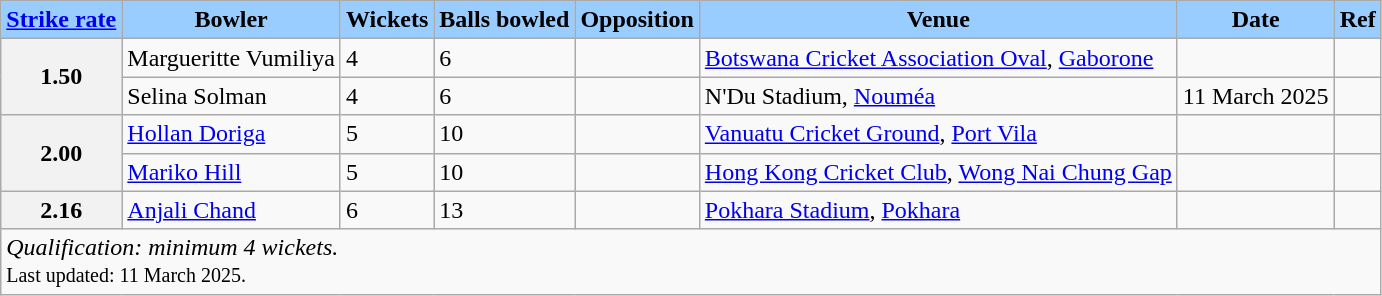<table class="wikitable sortable">
<tr>
<th style="background-color:#99ccff;" scope="col"><a href='#'>Strike rate</a></th>
<th style="background-color:#99ccff;" scope="col">Bowler</th>
<th style="background-color:#99ccff;" scope="col">Wickets</th>
<th style="background-color:#99ccff;" scope="col">Balls bowled</th>
<th style="background-color:#99ccff;" scope="col">Opposition</th>
<th style="background-color:#99ccff;" scope="col">Venue</th>
<th style="background-color:#99ccff;" scope="col">Date</th>
<th style="background-color:#99ccff;" scope="col">Ref</th>
</tr>
<tr>
<th rowspan="2" scope="row">1.50</th>
<td> Margueritte Vumiliya</td>
<td>4</td>
<td>6</td>
<td></td>
<td><a href='#'>Botswana Cricket Association Oval</a>, <a href='#'>Gaborone</a></td>
<td></td>
<td></td>
</tr>
<tr>
<td> Selina Solman</td>
<td>4</td>
<td>6</td>
<td></td>
<td>N'Du Stadium, <a href='#'>Nouméa</a></td>
<td>11 March 2025</td>
<td></td>
</tr>
<tr>
<th scope="row" rowspan=2>2.00</th>
<td> <a href='#'>Hollan Doriga</a></td>
<td>5</td>
<td>10</td>
<td></td>
<td><a href='#'>Vanuatu Cricket Ground</a>, <a href='#'>Port Vila</a></td>
<td></td>
<td></td>
</tr>
<tr>
<td> <a href='#'>Mariko Hill</a></td>
<td>5</td>
<td>10</td>
<td></td>
<td><a href='#'>Hong Kong Cricket Club</a>, <a href='#'>Wong Nai Chung Gap</a></td>
<td></td>
<td></td>
</tr>
<tr>
<th scope="row">2.16</th>
<td> <a href='#'>Anjali Chand</a></td>
<td>6</td>
<td>13</td>
<td></td>
<td><a href='#'>Pokhara Stadium</a>, <a href='#'>Pokhara</a></td>
<td></td>
<td></td>
</tr>
<tr>
<td colspan="8" scope="row" style="text-align:left;"><em>Qualification: minimum 4 wickets.</em><br><small>Last updated: 11 March 2025.</small></td>
</tr>
</table>
